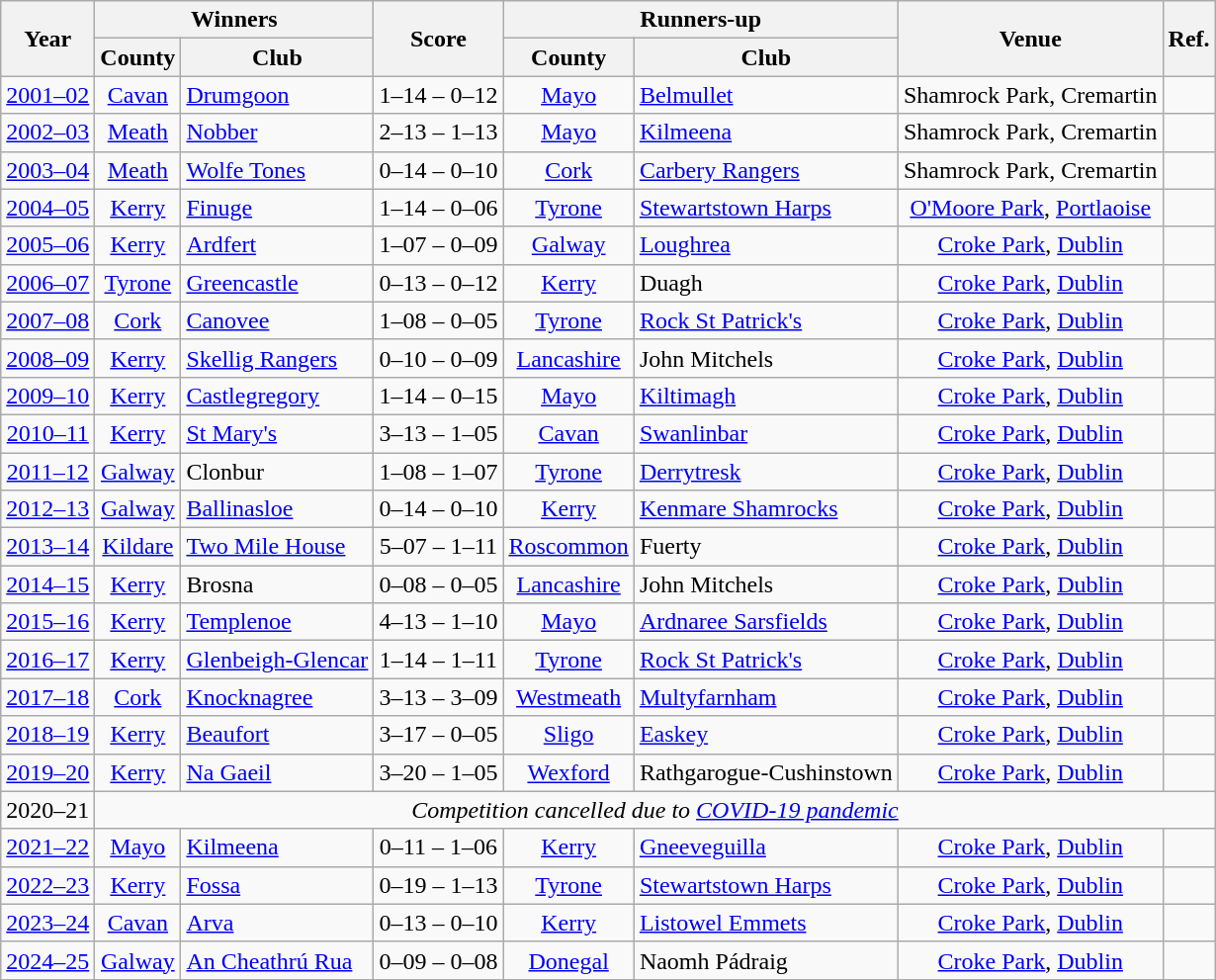<table class="wikitable sortable" style="text-align:center;">
<tr>
<th rowspan="2">Year</th>
<th colspan="2">Winners</th>
<th rowspan="2">Score</th>
<th colspan="2">Runners-up</th>
<th rowspan="2">Venue</th>
<th rowspan="2">Ref.</th>
</tr>
<tr>
<th>County</th>
<th>Club</th>
<th>County</th>
<th>Club</th>
</tr>
<tr>
<td><a href='#'>2001–02</a></td>
<td><a href='#'>Cavan</a></td>
<td style="text-align:left"> <a href='#'>Drumgoon</a></td>
<td>1–14 – 0–12</td>
<td><a href='#'>Mayo</a></td>
<td style="text-align:left"> <a href='#'>Belmullet</a></td>
<td>Shamrock Park, Cremartin</td>
<td></td>
</tr>
<tr>
<td><a href='#'>2002–03</a></td>
<td><a href='#'>Meath</a></td>
<td style="text-align:left"> <a href='#'>Nobber</a></td>
<td>2–13 – 1–13</td>
<td><a href='#'>Mayo</a></td>
<td style="text-align:left"> <a href='#'>Kilmeena</a></td>
<td>Shamrock Park, Cremartin</td>
<td></td>
</tr>
<tr>
<td><a href='#'>2003–04</a></td>
<td><a href='#'>Meath</a></td>
<td style="text-align:left"> <a href='#'>Wolfe Tones</a></td>
<td>0–14 – 0–10</td>
<td><a href='#'>Cork</a></td>
<td style="text-align:left"> <a href='#'>Carbery Rangers</a></td>
<td>Shamrock Park, Cremartin</td>
<td></td>
</tr>
<tr>
<td><a href='#'>2004–05</a></td>
<td><a href='#'>Kerry</a></td>
<td style="text-align:left"> <a href='#'>Finuge</a></td>
<td>1–14 – 0–06</td>
<td><a href='#'>Tyrone</a></td>
<td style="text-align:left"> <a href='#'>Stewartstown Harps</a></td>
<td><a href='#'>O'Moore Park</a>, <a href='#'>Portlaoise</a></td>
<td></td>
</tr>
<tr>
<td><a href='#'>2005–06</a></td>
<td><a href='#'>Kerry</a></td>
<td style="text-align:left"> <a href='#'>Ardfert</a></td>
<td>1–07 – 0–09</td>
<td><a href='#'>Galway</a></td>
<td style="text-align:left"> <a href='#'>Loughrea</a></td>
<td><a href='#'>Croke Park</a>, <a href='#'>Dublin</a></td>
<td></td>
</tr>
<tr>
<td><a href='#'>2006–07</a></td>
<td><a href='#'>Tyrone</a></td>
<td style="text-align:left"> <a href='#'>Greencastle</a></td>
<td>0–13 – 0–12</td>
<td><a href='#'>Kerry</a></td>
<td style="text-align:left"> Duagh</td>
<td><a href='#'>Croke Park</a>, <a href='#'>Dublin</a></td>
<td></td>
</tr>
<tr>
<td><a href='#'>2007–08</a></td>
<td><a href='#'>Cork</a></td>
<td style="text-align:left"> <a href='#'>Canovee</a></td>
<td>1–08 – 0–05</td>
<td><a href='#'>Tyrone</a></td>
<td style="text-align:left"> <a href='#'>Rock St Patrick's</a></td>
<td><a href='#'>Croke Park</a>, <a href='#'>Dublin</a></td>
<td></td>
</tr>
<tr>
<td><a href='#'>2008–09</a></td>
<td><a href='#'>Kerry</a></td>
<td style="text-align:left"> <a href='#'>Skellig Rangers</a></td>
<td>0–10 – 0–09</td>
<td><a href='#'>Lancashire</a></td>
<td style="text-align:left"> John Mitchels</td>
<td><a href='#'>Croke Park</a>, <a href='#'>Dublin</a></td>
<td></td>
</tr>
<tr>
<td><a href='#'>2009–10</a></td>
<td><a href='#'>Kerry</a></td>
<td style="text-align:left"> <a href='#'>Castlegregory</a></td>
<td>1–14 – 0–15</td>
<td><a href='#'>Mayo</a></td>
<td style="text-align:left"> <a href='#'>Kiltimagh</a></td>
<td><a href='#'>Croke Park</a>, <a href='#'>Dublin</a></td>
<td></td>
</tr>
<tr>
<td><a href='#'>2010–11</a></td>
<td><a href='#'>Kerry</a></td>
<td style="text-align:left"> <a href='#'>St Mary's</a></td>
<td>3–13 – 1–05</td>
<td><a href='#'>Cavan</a></td>
<td style="text-align:left"> <a href='#'>Swanlinbar</a></td>
<td><a href='#'>Croke Park</a>, <a href='#'>Dublin</a></td>
<td></td>
</tr>
<tr>
<td><a href='#'>2011–12</a></td>
<td><a href='#'>Galway</a></td>
<td style="text-align:left"> Clonbur</td>
<td>1–08 – 1–07</td>
<td><a href='#'>Tyrone</a></td>
<td style="text-align:left"> <a href='#'>Derrytresk</a></td>
<td><a href='#'>Croke Park</a>, <a href='#'>Dublin</a></td>
<td></td>
</tr>
<tr>
<td><a href='#'>2012–13</a></td>
<td><a href='#'>Galway</a></td>
<td style="text-align:left"> <a href='#'>Ballinasloe</a></td>
<td>0–14 – 0–10</td>
<td><a href='#'>Kerry</a></td>
<td style="text-align:left"> <a href='#'>Kenmare Shamrocks</a></td>
<td><a href='#'>Croke Park</a>, <a href='#'>Dublin</a></td>
<td></td>
</tr>
<tr>
<td><a href='#'>2013–14</a></td>
<td><a href='#'>Kildare</a></td>
<td style="text-align:left"> <a href='#'>Two Mile House</a></td>
<td>5–07 – 1–11</td>
<td><a href='#'>Roscommon</a></td>
<td style="text-align:left"> Fuerty</td>
<td><a href='#'>Croke Park</a>, <a href='#'>Dublin</a></td>
<td></td>
</tr>
<tr>
<td><a href='#'>2014–15</a></td>
<td><a href='#'>Kerry</a></td>
<td style="text-align:left"> Brosna</td>
<td>0–08 – 0–05</td>
<td><a href='#'>Lancashire</a></td>
<td style="text-align:left"> John Mitchels</td>
<td><a href='#'>Croke Park</a>, <a href='#'>Dublin</a></td>
<td></td>
</tr>
<tr>
<td><a href='#'>2015–16</a></td>
<td><a href='#'>Kerry</a></td>
<td style="text-align:left"> <a href='#'>Templenoe</a></td>
<td>4–13 – 1–10</td>
<td><a href='#'>Mayo</a></td>
<td style="text-align:left"> <a href='#'>Ardnaree Sarsfields</a></td>
<td><a href='#'>Croke Park</a>, <a href='#'>Dublin</a></td>
<td></td>
</tr>
<tr>
<td><a href='#'>2016–17</a></td>
<td><a href='#'>Kerry</a></td>
<td style="text-align:left"> <a href='#'>Glenbeigh-Glencar</a></td>
<td>1–14 – 1–11</td>
<td><a href='#'>Tyrone</a></td>
<td style="text-align:left"> <a href='#'>Rock St Patrick's</a></td>
<td><a href='#'>Croke Park</a>, <a href='#'>Dublin</a></td>
<td></td>
</tr>
<tr>
<td><a href='#'>2017–18</a></td>
<td><a href='#'>Cork</a></td>
<td style="text-align:left"> <a href='#'>Knocknagree</a></td>
<td>3–13 – 3–09</td>
<td><a href='#'>Westmeath</a></td>
<td style="text-align:left"> <a href='#'>Multyfarnham</a></td>
<td><a href='#'>Croke Park</a>, <a href='#'>Dublin</a></td>
<td></td>
</tr>
<tr>
<td><a href='#'>2018–19</a></td>
<td><a href='#'>Kerry</a></td>
<td style="text-align:left"> <a href='#'>Beaufort</a></td>
<td>3–17 – 0–05</td>
<td><a href='#'>Sligo</a></td>
<td style="text-align:left"> <a href='#'>Easkey</a></td>
<td><a href='#'>Croke Park</a>, <a href='#'>Dublin</a></td>
<td></td>
</tr>
<tr>
<td><a href='#'>2019–20</a></td>
<td><a href='#'>Kerry</a></td>
<td style="text-align:left"> <a href='#'>Na Gaeil</a></td>
<td>3–20 – 1–05</td>
<td><a href='#'>Wexford</a></td>
<td style="text-align:left"> Rathgarogue-Cushinstown</td>
<td><a href='#'>Croke Park</a>, <a href='#'>Dublin</a></td>
<td></td>
</tr>
<tr>
<td>2020–21</td>
<td colspan="7"><em>Competition cancelled due to <a href='#'>COVID-19 pandemic</a></em></td>
</tr>
<tr>
<td><a href='#'>2021–22</a></td>
<td><a href='#'>Mayo</a></td>
<td style="text-align:left"> <a href='#'>Kilmeena</a></td>
<td>0–11 – 1–06</td>
<td><a href='#'>Kerry</a></td>
<td style="text-align:left"> <a href='#'>Gneeveguilla</a></td>
<td><a href='#'>Croke Park</a>, <a href='#'>Dublin</a></td>
<td></td>
</tr>
<tr>
<td><a href='#'>2022–23</a></td>
<td><a href='#'>Kerry</a></td>
<td style="text-align:left"> <a href='#'>Fossa</a></td>
<td>0–19 – 1–13</td>
<td><a href='#'>Tyrone</a></td>
<td style="text-align:left"> <a href='#'>Stewartstown Harps</a></td>
<td><a href='#'>Croke Park</a>, <a href='#'>Dublin</a></td>
<td></td>
</tr>
<tr>
<td><a href='#'>2023–24</a></td>
<td><a href='#'>Cavan</a></td>
<td style="text-align:left"> <a href='#'>Arva</a></td>
<td>0–13 – 0–10</td>
<td><a href='#'>Kerry</a></td>
<td style="text-align:left"> <a href='#'>Listowel Emmets</a></td>
<td><a href='#'>Croke Park</a>, <a href='#'>Dublin</a></td>
<td></td>
</tr>
<tr>
<td><a href='#'>2024–25</a></td>
<td><a href='#'>Galway</a></td>
<td style="text-align:left"> <a href='#'>An Cheathrú Rua</a></td>
<td>0–09 – 0–08</td>
<td><a href='#'>Donegal</a></td>
<td style="text-align:left"> Naomh Pádraig</td>
<td><a href='#'>Croke Park</a>, <a href='#'>Dublin</a></td>
<td></td>
</tr>
</table>
